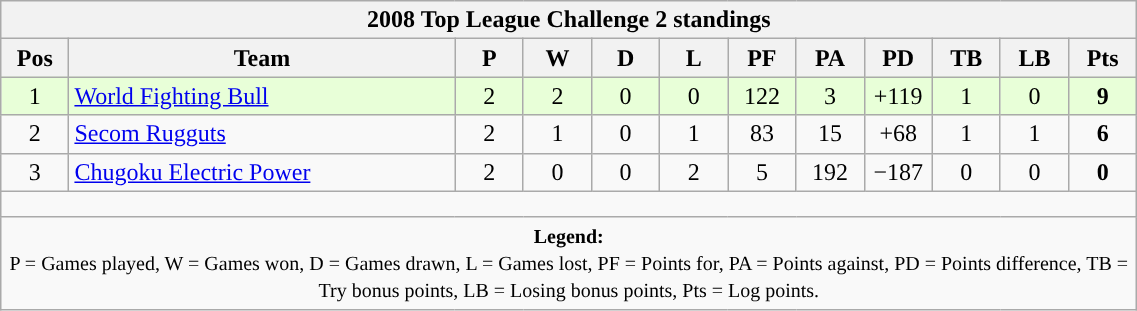<table class="wikitable" style="text-align:center; font-size:100%; width:60%;">
<tr>
<th colspan="100%" cellpadding="0" cellspacing="0"><strong>2008 Top League Challenge 2 standings</strong></th>
</tr>
<tr>
<th style="width:6%;">Pos</th>
<th style="width:34%;">Team</th>
<th style="width:6%;">P</th>
<th style="width:6%;">W</th>
<th style="width:6%;">D</th>
<th style="width:6%;">L</th>
<th style="width:6%;">PF</th>
<th style="width:6%;">PA</th>
<th style="width:6%;">PD</th>
<th style="width:6%;">TB</th>
<th style="width:6%;">LB</th>
<th style="width:6%;">Pts<br></th>
</tr>
<tr style="background:#E8FFD8;">
<td>1</td>
<td style="text-align:left;"><a href='#'>World Fighting Bull</a></td>
<td>2</td>
<td>2</td>
<td>0</td>
<td>0</td>
<td>122</td>
<td>3</td>
<td>+119</td>
<td>1</td>
<td>0</td>
<td><strong>9</strong></td>
</tr>
<tr>
<td>2</td>
<td style="text-align:left;"><a href='#'>Secom Rugguts</a></td>
<td>2</td>
<td>1</td>
<td>0</td>
<td>1</td>
<td>83</td>
<td>15</td>
<td>+68</td>
<td>1</td>
<td>1</td>
<td><strong>6</strong></td>
</tr>
<tr>
<td>3</td>
<td style="text-align:left;"><a href='#'>Chugoku Electric Power</a></td>
<td>2</td>
<td>0</td>
<td>0</td>
<td>2</td>
<td>5</td>
<td>192</td>
<td>−187</td>
<td>0</td>
<td>0</td>
<td><strong>0</strong></td>
</tr>
<tr>
<td colspan="100%" style="height:10px;"></td>
</tr>
<tr>
<td colspan="100%"><small><strong>Legend:</strong> <br> P = Games played, W = Games won, D = Games drawn, L = Games lost, PF = Points for, PA = Points against, PD = Points difference, TB = Try bonus points, LB = Losing bonus points, Pts = Log points.</small></td>
</tr>
</table>
